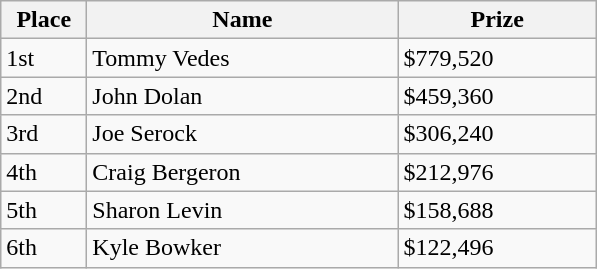<table class="wikitable">
<tr>
<th style="width:50px;">Place</th>
<th style="width:200px;">Name</th>
<th style="width:125px;">Prize</th>
</tr>
<tr>
<td>1st</td>
<td> Tommy Vedes</td>
<td>$779,520</td>
</tr>
<tr>
<td>2nd</td>
<td> John Dolan</td>
<td>$459,360</td>
</tr>
<tr>
<td>3rd</td>
<td> Joe Serock</td>
<td>$306,240</td>
</tr>
<tr>
<td>4th</td>
<td> Craig Bergeron</td>
<td>$212,976</td>
</tr>
<tr>
<td>5th</td>
<td> Sharon Levin</td>
<td>$158,688</td>
</tr>
<tr>
<td>6th</td>
<td> Kyle Bowker</td>
<td>$122,496</td>
</tr>
</table>
